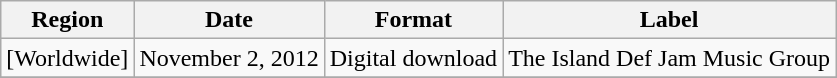<table class=wikitable>
<tr>
<th>Region</th>
<th>Date</th>
<th>Format</th>
<th>Label</th>
</tr>
<tr>
<td>[Worldwide]</td>
<td>November 2, 2012</td>
<td>Digital download</td>
<td>The Island Def Jam Music Group</td>
</tr>
<tr>
</tr>
</table>
